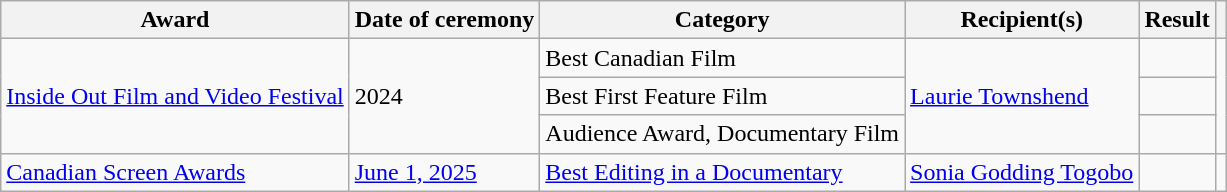<table class="wikitable sortable plainrowheaders">
<tr>
<th scope="col">Award</th>
<th scope="col">Date of ceremony</th>
<th scope="col">Category</th>
<th scope="col">Recipient(s)</th>
<th scope="col">Result</th>
<th scope="col" class="unsortable"></th>
</tr>
<tr>
<td rowspan=3><a href='#'>Inside Out Film and Video Festival</a></td>
<td rowspan=3>2024</td>
<td>Best Canadian Film</td>
<td rowspan=3><a href='#'>Laurie Townshend</a></td>
<td></td>
<td rowspan=3></td>
</tr>
<tr>
<td>Best First Feature Film</td>
<td></td>
</tr>
<tr>
<td>Audience Award, Documentary Film</td>
<td></td>
</tr>
<tr>
<td><a href='#'>Canadian Screen Awards</a></td>
<td><a href='#'>June 1, 2025</a></td>
<td><a href='#'>Best Editing in a Documentary</a></td>
<td><a href='#'>Sonia Godding Togobo</a></td>
<td></td>
<td></td>
</tr>
</table>
